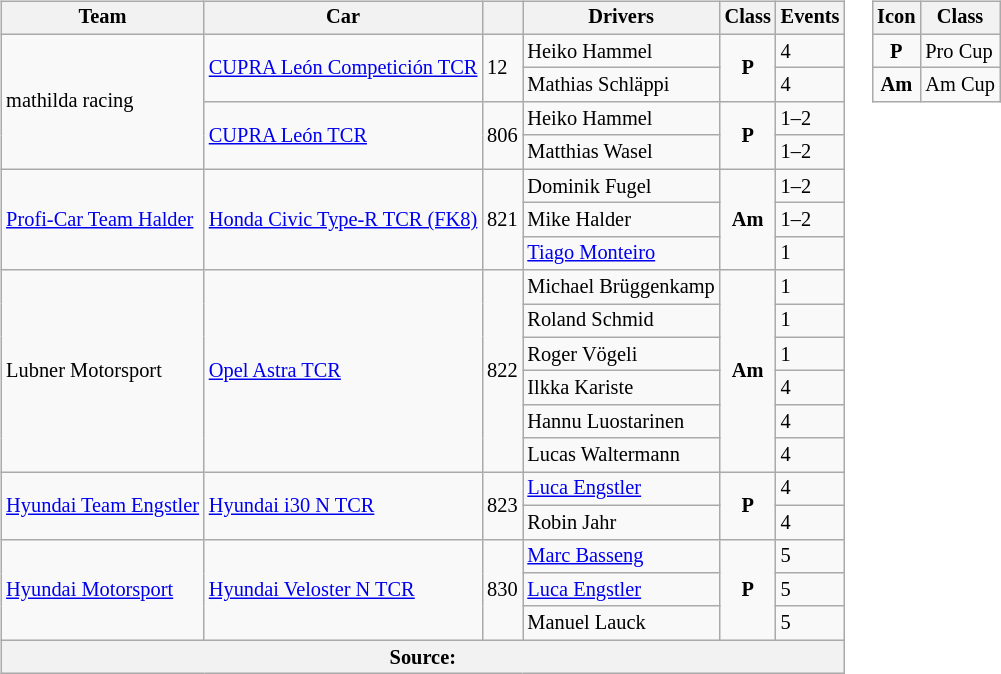<table>
<tr>
<td><br><table class="wikitable" style="font-size: 85%">
<tr>
<th>Team</th>
<th>Car</th>
<th></th>
<th>Drivers</th>
<th>Class</th>
<th>Events</th>
</tr>
<tr>
<td rowspan=4> mathilda racing</td>
<td rowspan=2><a href='#'>CUPRA León Competición TCR</a></td>
<td rowspan=2>12</td>
<td> Heiko Hammel</td>
<td rowspan=2 align=center><strong><span>P</span></strong></td>
<td>4</td>
</tr>
<tr>
<td> Mathias Schläppi</td>
<td>4</td>
</tr>
<tr>
<td rowspan=2><a href='#'>CUPRA León TCR</a></td>
<td rowspan=2>806</td>
<td> Heiko Hammel</td>
<td rowspan=2 align=center><strong><span>P</span></strong></td>
<td>1–2</td>
</tr>
<tr>
<td> Matthias Wasel</td>
<td>1–2</td>
</tr>
<tr>
<td rowspan=3> <a href='#'>Profi-Car Team Halder</a></td>
<td rowspan=3><a href='#'>Honda Civic Type-R TCR (FK8)</a></td>
<td rowspan=3>821</td>
<td> Dominik Fugel</td>
<td rowspan=3 align=center><strong><span>Am</span></strong></td>
<td>1–2</td>
</tr>
<tr>
<td> Mike Halder</td>
<td>1–2</td>
</tr>
<tr>
<td> <a href='#'>Tiago Monteiro</a></td>
<td>1</td>
</tr>
<tr>
<td rowspan=6> Lubner Motorsport</td>
<td rowspan=6><a href='#'>Opel Astra TCR</a></td>
<td rowspan=6>822</td>
<td> Michael Brüggenkamp</td>
<td rowspan=6 align=center><strong><span>Am</span></strong></td>
<td>1</td>
</tr>
<tr>
<td> Roland Schmid</td>
<td>1</td>
</tr>
<tr>
<td> Roger Vögeli</td>
<td>1</td>
</tr>
<tr>
<td> Ilkka Kariste</td>
<td>4</td>
</tr>
<tr>
<td> Hannu Luostarinen</td>
<td>4</td>
</tr>
<tr>
<td> Lucas Waltermann</td>
<td>4</td>
</tr>
<tr>
<td rowspan=2> <a href='#'>Hyundai Team Engstler</a></td>
<td rowspan=2><a href='#'>Hyundai i30 N TCR</a></td>
<td rowspan=2>823</td>
<td> <a href='#'>Luca Engstler</a></td>
<td rowspan=2 align=center><strong><span>P</span></strong></td>
<td>4</td>
</tr>
<tr>
<td> Robin Jahr</td>
<td>4</td>
</tr>
<tr>
<td rowspan=3> <a href='#'>Hyundai Motorsport</a></td>
<td rowspan=3><a href='#'>Hyundai Veloster N TCR</a></td>
<td rowspan=3>830</td>
<td> <a href='#'>Marc Basseng</a></td>
<td rowspan=3 align=center><strong><span>P</span></strong></td>
<td>5</td>
</tr>
<tr>
<td> <a href='#'>Luca Engstler</a></td>
<td>5</td>
</tr>
<tr>
<td> Manuel Lauck</td>
<td>5</td>
</tr>
<tr>
<th colspan=6>Source:</th>
</tr>
</table>
</td>
<td valign="top"><br><table class="wikitable" style="font-size: 85%">
<tr>
<th>Icon</th>
<th>Class</th>
</tr>
<tr>
<td align=center><strong><span>P</span></strong></td>
<td>Pro Cup</td>
</tr>
<tr>
<td align=center><strong><span>Am</span></strong></td>
<td>Am Cup</td>
</tr>
</table>
</td>
</tr>
</table>
